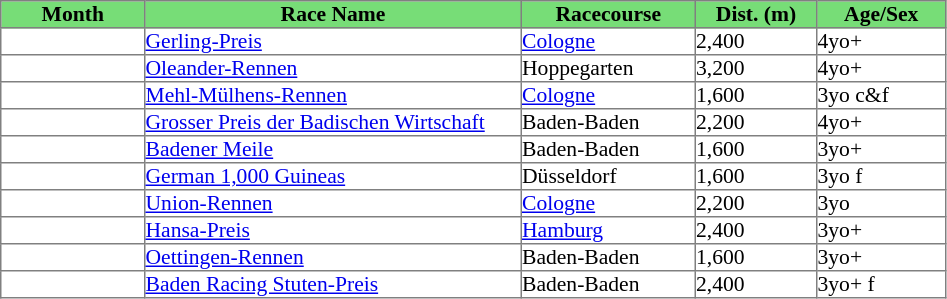<table class = "sortable" | border="1" cellpadding="0" style="border-collapse: collapse; font-size:90%">
<tr bgcolor="#77dd77" align="center">
<th>Month</th>
<th>Race Name</th>
<th>Racecourse</th>
<th>Dist. (m)</th>
<th>Age/Sex</th>
</tr>
<tr>
<td width=95px></td>
<td width=250px><a href='#'>Gerling-Preis</a></td>
<td width=115px><a href='#'>Cologne</a></td>
<td width=80px>2,400</td>
<td width=85px>4yo+</td>
</tr>
<tr>
<td></td>
<td><a href='#'>Oleander-Rennen</a></td>
<td>Hoppegarten</td>
<td>3,200</td>
<td>4yo+</td>
</tr>
<tr>
<td></td>
<td><a href='#'>Mehl-Mülhens-Rennen</a></td>
<td><a href='#'>Cologne</a></td>
<td>1,600</td>
<td>3yo c&f</td>
</tr>
<tr>
<td></td>
<td><a href='#'>Grosser Preis der Badischen Wirtschaft</a></td>
<td>Baden-Baden</td>
<td>2,200</td>
<td>4yo+</td>
</tr>
<tr>
<td></td>
<td><a href='#'>Badener Meile</a></td>
<td>Baden-Baden</td>
<td>1,600</td>
<td>3yo+</td>
</tr>
<tr>
<td></td>
<td><a href='#'>German 1,000 Guineas</a></td>
<td>Düsseldorf</td>
<td>1,600</td>
<td>3yo f</td>
</tr>
<tr>
<td></td>
<td><a href='#'>Union-Rennen</a></td>
<td><a href='#'>Cologne</a></td>
<td>2,200</td>
<td>3yo</td>
</tr>
<tr>
<td></td>
<td><a href='#'>Hansa-Preis</a></td>
<td><a href='#'>Hamburg</a></td>
<td>2,400</td>
<td>3yo+</td>
</tr>
<tr>
<td></td>
<td><a href='#'>Oettingen-Rennen</a></td>
<td>Baden-Baden</td>
<td>1,600</td>
<td>3yo+</td>
</tr>
<tr>
<td></td>
<td><a href='#'>Baden Racing Stuten-Preis</a></td>
<td>Baden-Baden</td>
<td>2,400</td>
<td>3yo+ f</td>
</tr>
</table>
